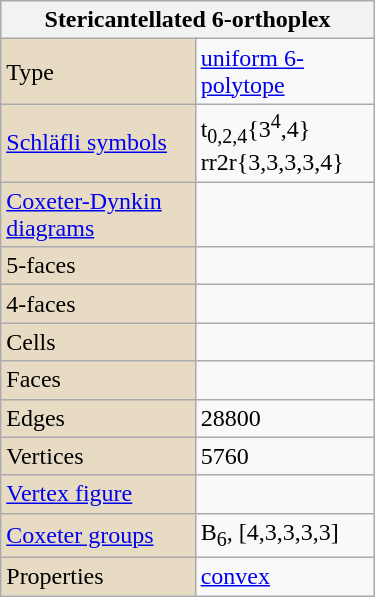<table class="wikitable" style="float:right; margin-left:8px; width:250px">
<tr>
<th bgcolor=#e7dcc3 colspan=2>Stericantellated 6-orthoplex</th>
</tr>
<tr>
<td bgcolor=#e7dcc3>Type</td>
<td><a href='#'>uniform 6-polytope</a></td>
</tr>
<tr>
<td bgcolor=#e7dcc3><a href='#'>Schläfli symbols</a></td>
<td>t<sub>0,2,4</sub>{3<sup>4</sup>,4}<br>rr2r{3,3,3,3,4}</td>
</tr>
<tr>
<td bgcolor=#e7dcc3><a href='#'>Coxeter-Dynkin diagrams</a></td>
<td></td>
</tr>
<tr>
<td bgcolor=#e7dcc3>5-faces</td>
<td></td>
</tr>
<tr>
<td bgcolor=#e7dcc3>4-faces</td>
<td></td>
</tr>
<tr>
<td bgcolor=#e7dcc3>Cells</td>
<td></td>
</tr>
<tr>
<td bgcolor=#e7dcc3>Faces</td>
<td></td>
</tr>
<tr>
<td bgcolor=#e7dcc3>Edges</td>
<td>28800</td>
</tr>
<tr>
<td bgcolor=#e7dcc3>Vertices</td>
<td>5760</td>
</tr>
<tr>
<td bgcolor=#e7dcc3><a href='#'>Vertex figure</a></td>
<td></td>
</tr>
<tr>
<td bgcolor=#e7dcc3><a href='#'>Coxeter groups</a></td>
<td>B<sub>6</sub>, [4,3,3,3,3]</td>
</tr>
<tr>
<td bgcolor=#e7dcc3>Properties</td>
<td><a href='#'>convex</a></td>
</tr>
</table>
